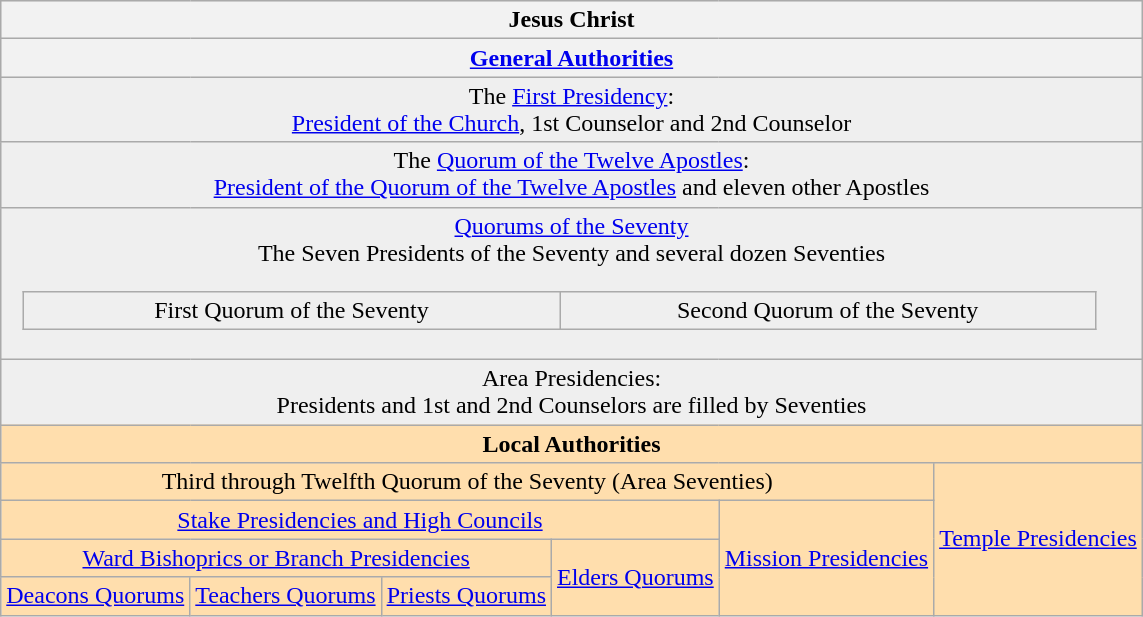<table class="wikitable" style="background:#efefef">
<tr>
<th colspan="6" align="center">Jesus Christ</th>
</tr>
<tr>
<th colspan="6" align="center"><a href='#'>General Authorities</a></th>
</tr>
<tr>
<td colspan="6" align="center">The <a href='#'>First Presidency</a>:<br><a href='#'>President of the Church</a>, 1st Counselor and 2nd Counselor</td>
</tr>
<tr>
<td colspan="6" align="center">The <a href='#'>Quorum of the Twelve Apostles</a>:<br><a href='#'>President of the Quorum of the Twelve Apostles</a> and eleven other Apostles</td>
</tr>
<tr>
<td colspan="6" align="center"><a href='#'>Quorums of the Seventy</a><br>The Seven Presidents of the Seventy and several dozen Seventies<br><table class="wikitable" style="background:#efefef">
<tr>
<td align="center" width="350px">First Quorum of the Seventy</td>
<td align="center" width="350px">Second Quorum of the Seventy</td>
</tr>
</table>
</td>
</tr>
<tr>
<td colspan="6" align="center">Area Presidencies:<br>Presidents and 1st and 2nd Counselors are filled by Seventies</td>
</tr>
<tr>
<th colspan="6" style="background:#ffdead;" align="center">Local Authorities</th>
</tr>
<tr>
<td colspan="5" style="background:#ffdead;" align="center">Third through Twelfth Quorum of the Seventy (Area Seventies)</td>
<td style="background:#ffdead;" align="center" rowspan=4><a href='#'>Temple Presidencies</a></td>
</tr>
<tr style="background:#ffdead;">
<td colspan="4" align="center"><a href='#'>Stake Presidencies and High Councils</a></td>
<td align="center" rowspan=3><a href='#'>Mission Presidencies</a></td>
</tr>
<tr style="background:#ffdead;">
<td align="center" colspan=3><a href='#'>Ward Bishoprics or Branch Presidencies</a></td>
<td align="center" rowspan=2><a href='#'>Elders Quorums</a></td>
</tr>
<tr style="background:#ffdead;">
<td align="center"><a href='#'>Deacons Quorums</a></td>
<td align="center"><a href='#'>Teachers Quorums</a></td>
<td align="center"><a href='#'>Priests Quorums</a></td>
</tr>
</table>
